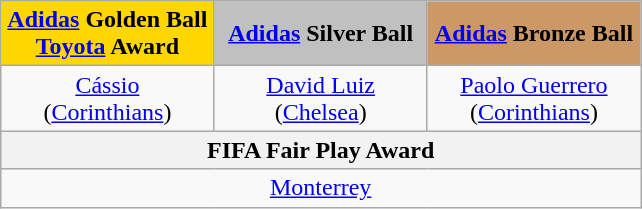<table class="wikitable" style="text-align:center">
<tr>
<th style="background:gold; width:33%"><a href='#'>Adidas</a> Golden Ball<br><a href='#'>Toyota</a> Award</th>
<th style="background:silver; width:33%"><a href='#'>Adidas</a> Silver Ball</th>
<th style="background:#CC9966; width:33%"><a href='#'>Adidas</a> Bronze Ball</th>
</tr>
<tr>
<td> <a href='#'>Cássio</a><br>(<a href='#'>Corinthians</a>)</td>
<td> <a href='#'>David Luiz</a><br>(<a href='#'>Chelsea</a>)</td>
<td> <a href='#'>Paolo Guerrero</a><br>(<a href='#'>Corinthians</a>)</td>
</tr>
<tr>
<th colspan="3">FIFA Fair Play Award</th>
</tr>
<tr>
<td colspan="3"> <a href='#'>Monterrey</a></td>
</tr>
</table>
